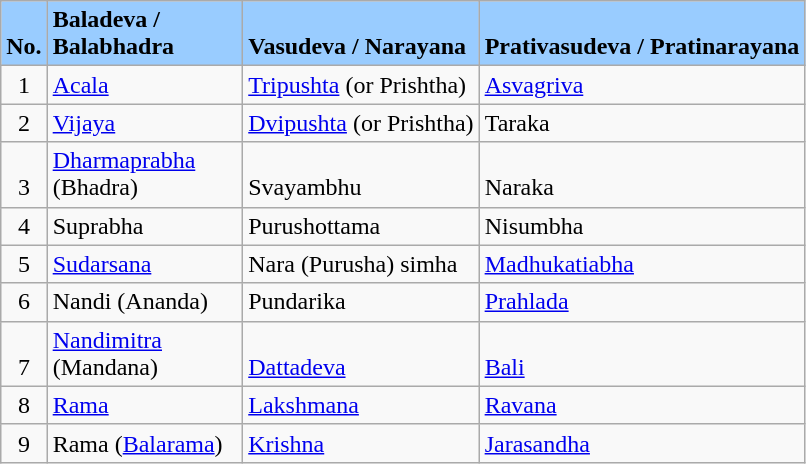<table class="wikitable">
<tr style="background:#9cf; font-weight:bold; vertical-align:bottom;">
<td style="width:21.6; height:13.2;">No.</td>
<td style="width:123px;">Baladeva / Balabhadra</td>
<td style="width:132.6;">Vasudeva / Narayana</td>
<td style="width:157.2;">Prativasudeva / Pratinarayana</td>
</tr>
<tr style="vertical-align:bottom;">
<td style="text-align:center; height:13.2; ">1</td>
<td><a href='#'>Acala</a></td>
<td><a href='#'>Tripushta</a> (or Prishtha)</td>
<td><a href='#'>Asvagriva</a></td>
</tr>
<tr style="vertical-align:bottom;">
<td style="text-align:center; height:13.2; ">2</td>
<td><a href='#'>Vijaya</a></td>
<td><a href='#'>Dvipushta</a> (or Prishtha)</td>
<td>Taraka</td>
</tr>
<tr style="vertical-align:bottom;">
<td style="text-align:center; height:13.2; ">3</td>
<td><a href='#'>Dharmaprabha</a> (Bhadra)</td>
<td>Svayambhu</td>
<td>Naraka</td>
</tr>
<tr style="vertical-align:bottom;">
<td style="text-align:center; height:13.2; ">4</td>
<td>Suprabha</td>
<td>Purushottama</td>
<td>Nisumbha</td>
</tr>
<tr style="vertical-align:bottom;">
<td style="text-align:center; height:13.2; ">5</td>
<td><a href='#'>Sudarsana</a></td>
<td>Nara (Purusha) simha</td>
<td><a href='#'>Madhukatiabha</a></td>
</tr>
<tr style="vertical-align:bottom;">
<td style="text-align:center; height:13.2; ">6</td>
<td>Nandi (Ananda)</td>
<td>Pundarika</td>
<td><a href='#'>Prahlada</a></td>
</tr>
<tr style="vertical-align:bottom;">
<td style="text-align:center; height:13.2; ">7</td>
<td><a href='#'>Nandimitra</a> (Mandana)</td>
<td><a href='#'>Dattadeva</a></td>
<td><a href='#'>Bali</a></td>
</tr>
<tr style="vertical-align:bottom;">
<td style="text-align:center; height:13.2; ">8</td>
<td><a href='#'>Rama</a></td>
<td><a href='#'>Lakshmana</a></td>
<td><a href='#'>Ravana</a></td>
</tr>
<tr style="vertical-align:bottom;">
<td style="text-align:center; height:13.2; ">9</td>
<td>Rama (<a href='#'>Balarama</a>)</td>
<td><a href='#'>Krishna</a></td>
<td><a href='#'>Jarasandha</a></td>
</tr>
</table>
